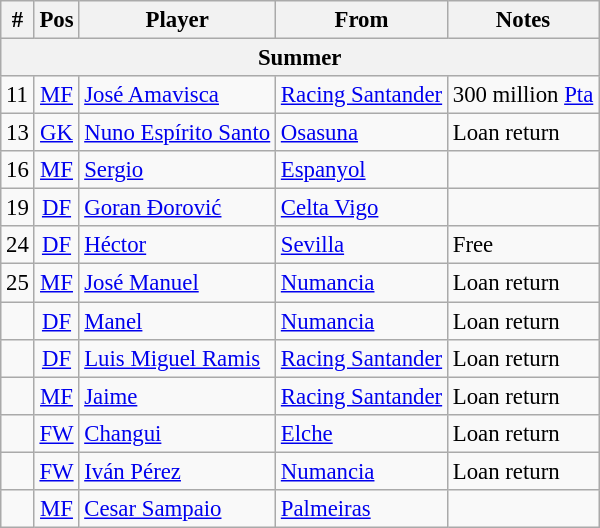<table class="wikitable" style="font-size:95%; text-align:left;">
<tr>
<th>#</th>
<th>Pos</th>
<th>Player</th>
<th>From</th>
<th>Notes</th>
</tr>
<tr>
<th colspan="5">Summer</th>
</tr>
<tr>
<td>11</td>
<td align="center"><a href='#'>MF</a></td>
<td> <a href='#'>José Amavisca</a></td>
<td> <a href='#'>Racing Santander</a></td>
<td>300 million <a href='#'>Pta</a></td>
</tr>
<tr>
<td>13</td>
<td align="center"><a href='#'>GK</a></td>
<td> <a href='#'>Nuno Espírito Santo</a></td>
<td> <a href='#'>Osasuna</a></td>
<td>Loan return</td>
</tr>
<tr>
<td>16</td>
<td align="center"><a href='#'>MF</a></td>
<td> <a href='#'>Sergio</a></td>
<td> <a href='#'>Espanyol</a></td>
<td></td>
</tr>
<tr>
<td>19</td>
<td align="center"><a href='#'>DF</a></td>
<td> <a href='#'>Goran Đorović</a></td>
<td> <a href='#'>Celta Vigo</a></td>
<td></td>
</tr>
<tr>
<td>24</td>
<td align="center"><a href='#'>DF</a></td>
<td> <a href='#'>Héctor</a></td>
<td> <a href='#'>Sevilla</a></td>
<td>Free</td>
</tr>
<tr>
<td>25</td>
<td align="center"><a href='#'>MF</a></td>
<td> <a href='#'>José Manuel</a></td>
<td> <a href='#'>Numancia</a></td>
<td>Loan return</td>
</tr>
<tr>
<td></td>
<td align="center"><a href='#'>DF</a></td>
<td> <a href='#'>Manel</a></td>
<td> <a href='#'>Numancia</a></td>
<td>Loan return</td>
</tr>
<tr>
<td></td>
<td align="center"><a href='#'>DF</a></td>
<td> <a href='#'>Luis Miguel Ramis</a></td>
<td> <a href='#'>Racing Santander</a></td>
<td>Loan return</td>
</tr>
<tr>
<td></td>
<td align="center"><a href='#'>MF</a></td>
<td> <a href='#'>Jaime</a></td>
<td> <a href='#'>Racing Santander</a></td>
<td>Loan return</td>
</tr>
<tr>
<td></td>
<td align="center"><a href='#'>FW</a></td>
<td> <a href='#'>Changui</a></td>
<td> <a href='#'>Elche</a></td>
<td>Loan return</td>
</tr>
<tr>
<td></td>
<td align="center"><a href='#'>FW</a></td>
<td> <a href='#'>Iván Pérez</a></td>
<td> <a href='#'>Numancia</a></td>
<td>Loan return</td>
</tr>
<tr>
<td></td>
<td align="center"><a href='#'>MF</a></td>
<td> <a href='#'>Cesar Sampaio</a></td>
<td> <a href='#'>Palmeiras</a></td>
<td></td>
</tr>
</table>
